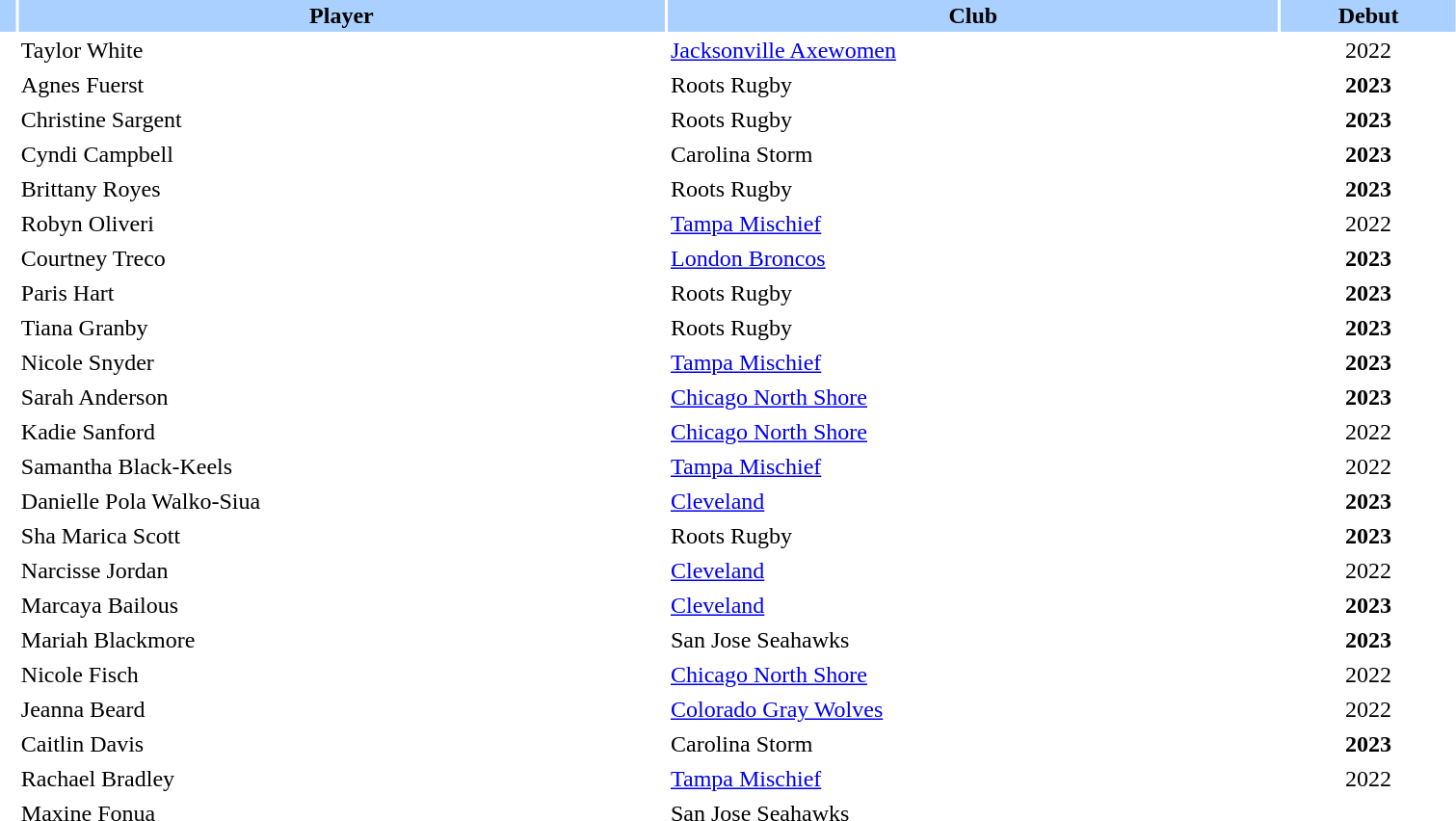<table class="sortable" border="0" cellspacing="2" cellpadding="2" style="width:80%; text-align:center;">
<tr style="background:#AAD0FF">
<th></th>
<th>Player</th>
<th>Club</th>
<th>Debut</th>
</tr>
<tr>
<td></td>
<td style="text-align:left;">Taylor White</td>
<td style="text-align:left;"> <a href='#'>Jacksonville Axewomen</a></td>
<td>2022</td>
</tr>
<tr>
<td></td>
<td style="text-align:left;">Agnes Fuerst</td>
<td style="text-align:left;"> Roots Rugby</td>
<td><strong>2023</strong></td>
</tr>
<tr>
<td></td>
<td style="text-align:left;">Christine Sargent</td>
<td style="text-align:left;"> Roots Rugby</td>
<td><strong>2023</strong></td>
</tr>
<tr>
<td></td>
<td style="text-align:left;">Cyndi Campbell</td>
<td style="text-align:left;"> Carolina Storm</td>
<td><strong>2023</strong></td>
</tr>
<tr>
<td></td>
<td style="text-align:left;">Brittany Royes</td>
<td style="text-align:left;"> Roots Rugby</td>
<td><strong>2023</strong></td>
</tr>
<tr>
<td></td>
<td style="text-align:left;">Robyn Oliveri</td>
<td style="text-align:left;"> <a href='#'>Tampa Mischief</a></td>
<td>2022</td>
</tr>
<tr>
<td></td>
<td style="text-align:left;">Courtney Treco</td>
<td style="text-align:left;"> <a href='#'>London Broncos</a></td>
<td><strong>2023</strong></td>
</tr>
<tr>
<td></td>
<td style="text-align:left;">Paris Hart</td>
<td style="text-align:left;"> Roots Rugby</td>
<td><strong>2023</strong></td>
</tr>
<tr>
<td></td>
<td style="text-align:left;">Tiana Granby</td>
<td style="text-align:left;"> Roots Rugby</td>
<td><strong>2023</strong></td>
</tr>
<tr>
<td></td>
<td style="text-align:left;">Nicole Snyder</td>
<td style="text-align:left;"> <a href='#'>Tampa Mischief</a></td>
<td><strong>2023</strong></td>
</tr>
<tr>
<td></td>
<td style="text-align:left;">Sarah Anderson</td>
<td style="text-align:left;"> <a href='#'>Chicago North Shore</a></td>
<td><strong>2023</strong></td>
</tr>
<tr>
<td></td>
<td style="text-align:left;">Kadie Sanford</td>
<td style="text-align:left;"> <a href='#'>Chicago North Shore</a></td>
<td>2022</td>
</tr>
<tr>
<td></td>
<td style="text-align:left;">Samantha Black-Keels</td>
<td style="text-align:left;"> <a href='#'>Tampa Mischief</a></td>
<td>2022</td>
</tr>
<tr>
<td></td>
<td style="text-align:left;">Danielle Pola Walko-Siua</td>
<td style="text-align:left;"> <a href='#'>Cleveland</a></td>
<td><strong>2023</strong></td>
</tr>
<tr>
<td></td>
<td style="text-align:left;">Sha Marica Scott</td>
<td style="text-align:left;"> Roots Rugby</td>
<td><strong>2023</strong></td>
</tr>
<tr>
<td></td>
<td style="text-align:left;">Narcisse Jordan</td>
<td style="text-align:left;"> <a href='#'>Cleveland</a></td>
<td>2022</td>
</tr>
<tr>
<td></td>
<td style="text-align:left;">Marcaya Bailous</td>
<td style="text-align:left;"> <a href='#'>Cleveland</a></td>
<td><strong>2023</strong></td>
</tr>
<tr>
<td></td>
<td style="text-align:left;">Mariah Blackmore</td>
<td style="text-align:left;"> San Jose Seahawks</td>
<td><strong>2023</strong></td>
</tr>
<tr>
<td></td>
<td style="text-align:left;">Nicole Fisch</td>
<td style="text-align:left;"> <a href='#'>Chicago North Shore</a></td>
<td>2022</td>
</tr>
<tr>
<td></td>
<td style="text-align:left;">Jeanna Beard</td>
<td style="text-align:left;"> <a href='#'>Colorado Gray Wolves</a></td>
<td>2022</td>
</tr>
<tr>
<td></td>
<td style="text-align:left;">Caitlin Davis</td>
<td style="text-align:left;"> Carolina Storm</td>
<td><strong>2023</strong></td>
</tr>
<tr>
<td></td>
<td style="text-align:left;">Rachael Bradley</td>
<td style="text-align:left;"> <a href='#'>Tampa Mischief</a></td>
<td>2022</td>
</tr>
<tr>
<td></td>
<td style="text-align:left;">Maxine Fonua</td>
<td style="text-align:left;"> San Jose Seahawks</td>
<td></td>
</tr>
</table>
